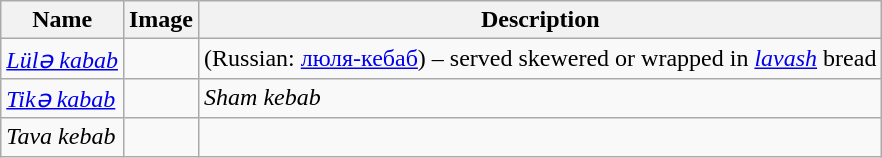<table class="wikitable">
<tr>
<th>Name</th>
<th class="unsortable">Image</th>
<th>Description</th>
</tr>
<tr>
<td><em><a href='#'>Lülə kabab</a></em></td>
<td></td>
<td>(Russian: <a href='#'>люля-кебаб</a>) – served skewered or wrapped in <em><a href='#'>lavash</a></em> bread</td>
</tr>
<tr>
<td><em><a href='#'>Tikə kabab</a></em></td>
<td></td>
<td><em>Sham kebab</em></td>
</tr>
<tr>
<td><em>Tava kebab</em></td>
<td></td>
<td></td>
</tr>
</table>
